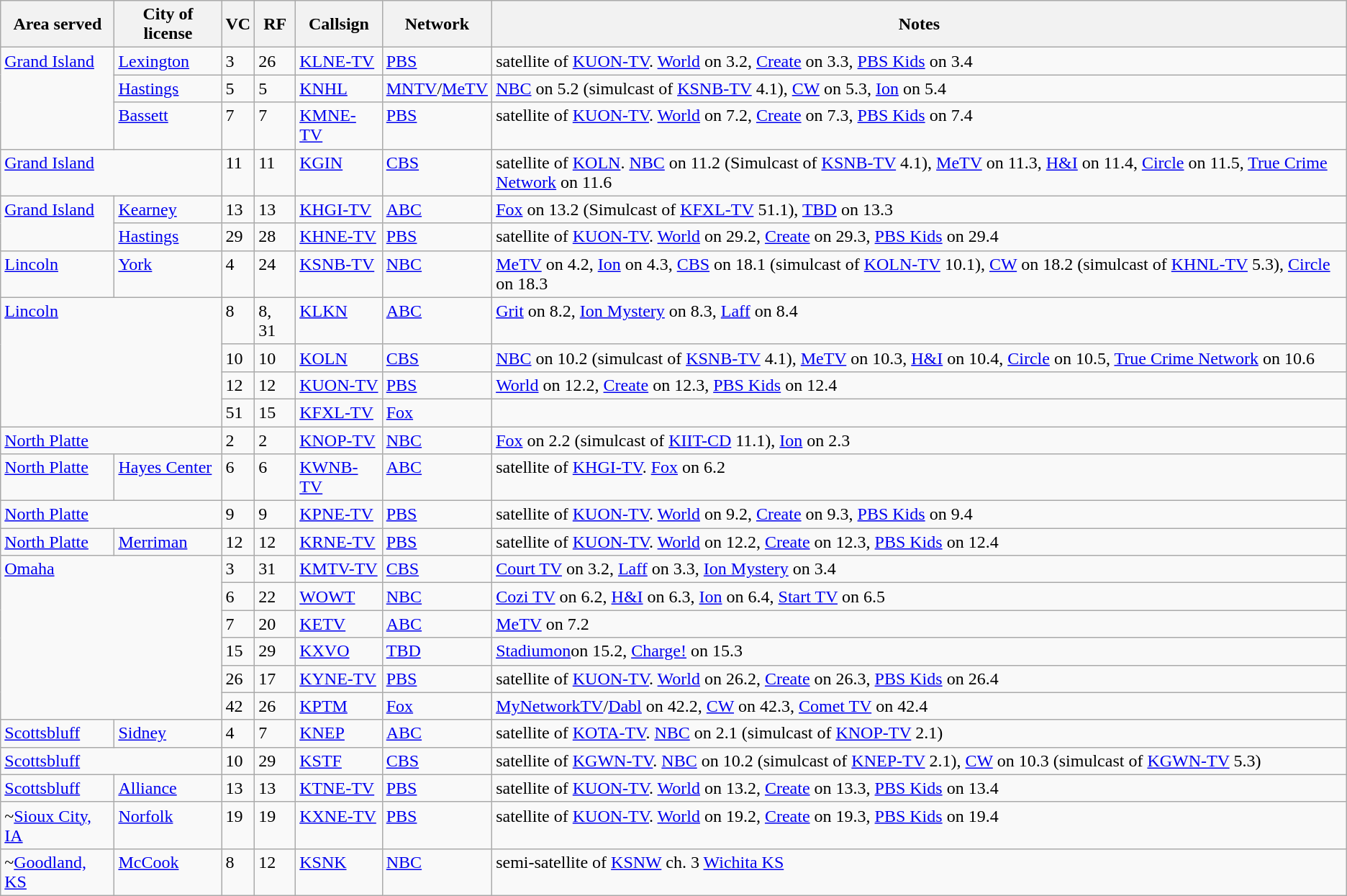<table class="sortable wikitable">
<tr>
<th>Area served</th>
<th>City of license</th>
<th>VC</th>
<th>RF</th>
<th>Callsign</th>
<th>Network</th>
<th class="unsortable">Notes</th>
</tr>
<tr style="vertical-align: top; text-align: left;">
<td colspan="1" rowspan="3"><a href='#'>Grand Island</a></td>
<td><a href='#'>Lexington</a></td>
<td>3</td>
<td>26</td>
<td><a href='#'>KLNE-TV</a></td>
<td><a href='#'>PBS</a></td>
<td>satellite of <a href='#'>KUON-TV</a>. <a href='#'>World</a> on 3.2, <a href='#'>Create</a> on 3.3, <a href='#'>PBS Kids</a> on 3.4</td>
</tr>
<tr style="vertical-align: top; text-align: left;">
<td><a href='#'>Hastings</a></td>
<td>5</td>
<td>5</td>
<td><a href='#'>KNHL</a></td>
<td><a href='#'>MNTV</a>/<a href='#'>MeTV</a></td>
<td><a href='#'>NBC</a> on 5.2 (simulcast of <a href='#'>KSNB-TV</a> 4.1), <a href='#'>CW</a> on 5.3, <a href='#'>Ion</a> on 5.4</td>
</tr>
<tr style="vertical-align: top; text-align: left;">
<td><a href='#'>Bassett</a></td>
<td>7</td>
<td>7</td>
<td><a href='#'>KMNE-TV</a></td>
<td><a href='#'>PBS</a></td>
<td>satellite of <a href='#'>KUON-TV</a>. <a href='#'>World</a> on 7.2, <a href='#'>Create</a> on 7.3, <a href='#'>PBS Kids</a> on 7.4</td>
</tr>
<tr style="vertical-align: top; text-align: left;">
<td colspan="2"><a href='#'>Grand Island</a></td>
<td>11</td>
<td>11</td>
<td><a href='#'>KGIN</a></td>
<td><a href='#'>CBS</a></td>
<td>satellite of <a href='#'>KOLN</a>. <a href='#'>NBC</a> on 11.2 (Simulcast of <a href='#'>KSNB-TV</a> 4.1), <a href='#'>MeTV</a> on 11.3, <a href='#'>H&I</a> on 11.4, <a href='#'>Circle</a> on 11.5, <a href='#'>True Crime Network</a> on 11.6</td>
</tr>
<tr style="vertical-align: top; text-align: left;">
<td colspan="1" rowspan="2"><a href='#'>Grand Island</a></td>
<td><a href='#'>Kearney</a></td>
<td>13</td>
<td>13</td>
<td><a href='#'>KHGI-TV</a></td>
<td><a href='#'>ABC</a></td>
<td><a href='#'>Fox</a> on 13.2 (Simulcast of <a href='#'>KFXL-TV</a> 51.1), <a href='#'>TBD</a> on 13.3</td>
</tr>
<tr style="vertical-align: top; text-align: left;">
<td><a href='#'>Hastings</a></td>
<td>29</td>
<td>28</td>
<td><a href='#'>KHNE-TV</a></td>
<td><a href='#'>PBS</a></td>
<td>satellite of <a href='#'>KUON-TV</a>. <a href='#'>World</a> on 29.2, <a href='#'>Create</a> on 29.3, <a href='#'>PBS Kids</a> on 29.4</td>
</tr>
<tr style="vertical-align: top; text-align: left;">
<td><a href='#'>Lincoln</a></td>
<td><a href='#'>York</a></td>
<td>4</td>
<td>24</td>
<td><a href='#'>KSNB-TV</a></td>
<td><a href='#'>NBC</a></td>
<td><a href='#'>MeTV</a> on 4.2, <a href='#'>Ion</a> on 4.3, <a href='#'>CBS</a> on 18.1 (simulcast of <a href='#'>KOLN-TV</a> 10.1), <a href='#'>CW</a> on 18.2 (simulcast of <a href='#'>KHNL-TV</a> 5.3), <a href='#'>Circle</a> on 18.3</td>
</tr>
<tr style="vertical-align: top; text-align: left;">
<td colspan="2" rowspan="4"><a href='#'>Lincoln</a></td>
<td>8</td>
<td>8, 31</td>
<td><a href='#'>KLKN</a></td>
<td><a href='#'>ABC</a></td>
<td><a href='#'>Grit</a> on 8.2, <a href='#'>Ion Mystery</a> on 8.3, <a href='#'>Laff</a> on 8.4</td>
</tr>
<tr style="vertical-align: top; text-align: left;">
<td>10</td>
<td>10</td>
<td><a href='#'>KOLN</a></td>
<td><a href='#'>CBS</a></td>
<td><a href='#'>NBC</a> on 10.2 (simulcast of <a href='#'>KSNB-TV</a> 4.1), <a href='#'>MeTV</a> on 10.3, <a href='#'>H&I</a> on 10.4, <a href='#'>Circle</a> on 10.5, <a href='#'>True Crime Network</a> on 10.6</td>
</tr>
<tr style="vertical-align: top; text-align: left;">
<td>12</td>
<td>12</td>
<td><a href='#'>KUON-TV</a></td>
<td><a href='#'>PBS</a></td>
<td><a href='#'>World</a> on 12.2, <a href='#'>Create</a> on 12.3, <a href='#'>PBS Kids</a> on 12.4</td>
</tr>
<tr style="vertical-align: top; text-align: left;">
<td>51</td>
<td>15</td>
<td><a href='#'>KFXL-TV</a></td>
<td><a href='#'>Fox</a></td>
<td></td>
</tr>
<tr style="vertical-align: top; text-align: left;">
<td colspan="2"><a href='#'>North Platte</a></td>
<td>2</td>
<td>2</td>
<td><a href='#'>KNOP-TV</a></td>
<td><a href='#'>NBC</a></td>
<td><a href='#'>Fox</a> on 2.2 (simulcast of <a href='#'>KIIT-CD</a> 11.1), <a href='#'>Ion</a> on 2.3</td>
</tr>
<tr style="vertical-align: top; text-align: left;">
<td><a href='#'>North Platte</a></td>
<td><a href='#'>Hayes Center</a></td>
<td>6</td>
<td>6</td>
<td><a href='#'>KWNB-TV</a></td>
<td><a href='#'>ABC</a></td>
<td>satellite of <a href='#'>KHGI-TV</a>. <a href='#'>Fox</a> on 6.2</td>
</tr>
<tr style="vertical-align: top; text-align: left;">
<td colspan="2"><a href='#'>North Platte</a></td>
<td>9</td>
<td>9</td>
<td><a href='#'>KPNE-TV</a></td>
<td><a href='#'>PBS</a></td>
<td>satellite of <a href='#'>KUON-TV</a>. <a href='#'>World</a> on 9.2, <a href='#'>Create</a> on 9.3, <a href='#'>PBS Kids</a> on 9.4</td>
</tr>
<tr style="vertical-align: top; text-align: left;">
<td><a href='#'>North Platte</a></td>
<td><a href='#'>Merriman</a></td>
<td>12</td>
<td>12</td>
<td><a href='#'>KRNE-TV</a></td>
<td><a href='#'>PBS</a></td>
<td>satellite of <a href='#'>KUON-TV</a>. <a href='#'>World</a> on 12.2, <a href='#'>Create</a> on 12.3, <a href='#'>PBS Kids</a> on 12.4</td>
</tr>
<tr style="vertical-align: top; text-align: left;">
<td colspan="2" rowspan="6"><a href='#'>Omaha</a></td>
<td>3</td>
<td>31</td>
<td><a href='#'>KMTV-TV</a></td>
<td><a href='#'>CBS</a></td>
<td><a href='#'>Court TV</a> on 3.2, <a href='#'>Laff</a> on 3.3, <a href='#'>Ion Mystery</a> on 3.4</td>
</tr>
<tr style="vertical-align: top; text-align: left;">
<td>6</td>
<td>22</td>
<td><a href='#'>WOWT</a></td>
<td><a href='#'>NBC</a></td>
<td><a href='#'>Cozi TV</a> on 6.2, <a href='#'>H&I</a> on 6.3, <a href='#'>Ion</a> on 6.4, <a href='#'>Start TV</a> on 6.5</td>
</tr>
<tr style="vertical-align: top; text-align: left;">
<td>7</td>
<td>20</td>
<td><a href='#'>KETV</a></td>
<td><a href='#'>ABC</a></td>
<td><a href='#'>MeTV</a> on 7.2</td>
</tr>
<tr style="vertical-align: top; text-align: left;">
<td>15</td>
<td>29</td>
<td><a href='#'>KXVO</a></td>
<td><a href='#'>TBD</a></td>
<td><a href='#'>Stadiumon</a>on 15.2, <a href='#'>Charge!</a> on 15.3</td>
</tr>
<tr style="vertical-align: top; text-align: left;">
<td>26</td>
<td>17</td>
<td><a href='#'>KYNE-TV</a></td>
<td><a href='#'>PBS</a></td>
<td>satellite of <a href='#'>KUON-TV</a>. <a href='#'>World</a> on 26.2, <a href='#'>Create</a> on 26.3, <a href='#'>PBS Kids</a> on 26.4</td>
</tr>
<tr style="vertical-align: top; text-align: left;">
<td>42</td>
<td>26</td>
<td><a href='#'>KPTM</a></td>
<td><a href='#'>Fox</a></td>
<td><a href='#'>MyNetworkTV</a>/<a href='#'>Dabl</a> on 42.2, <a href='#'>CW</a> on 42.3, <a href='#'>Comet TV</a> on 42.4</td>
</tr>
<tr style="vertical-align: top; text-align: left;">
<td><a href='#'>Scottsbluff</a></td>
<td><a href='#'>Sidney</a></td>
<td>4</td>
<td>7</td>
<td><a href='#'>KNEP</a></td>
<td><a href='#'>ABC</a></td>
<td>satellite of <a href='#'>KOTA-TV</a>. <a href='#'>NBC</a> on 2.1 (simulcast of <a href='#'>KNOP-TV</a> 2.1)</td>
</tr>
<tr style="vertical-align: top; text-align: left;">
<td colspan="2"><a href='#'>Scottsbluff</a></td>
<td>10</td>
<td>29</td>
<td><a href='#'>KSTF</a></td>
<td><a href='#'>CBS</a></td>
<td>satellite of <a href='#'>KGWN-TV</a>. <a href='#'>NBC</a> on 10.2 (simulcast of <a href='#'>KNEP-TV</a> 2.1), <a href='#'>CW</a> on 10.3 (simulcast of <a href='#'>KGWN-TV</a> 5.3)</td>
</tr>
<tr style="vertical-align: top; text-align: left;">
<td><a href='#'>Scottsbluff</a></td>
<td><a href='#'>Alliance</a></td>
<td>13</td>
<td>13</td>
<td><a href='#'>KTNE-TV</a></td>
<td><a href='#'>PBS</a></td>
<td>satellite of <a href='#'>KUON-TV</a>. <a href='#'>World</a> on 13.2, <a href='#'>Create</a> on 13.3, <a href='#'>PBS Kids</a> on 13.4</td>
</tr>
<tr style="vertical-align: top; text-align: left;">
<td>~<a href='#'>Sioux City, IA</a></td>
<td><a href='#'>Norfolk</a></td>
<td>19</td>
<td>19</td>
<td><a href='#'>KXNE-TV</a></td>
<td><a href='#'>PBS</a></td>
<td>satellite of <a href='#'>KUON-TV</a>. <a href='#'>World</a> on 19.2, <a href='#'>Create</a> on 19.3, <a href='#'>PBS Kids</a> on 19.4</td>
</tr>
<tr style="vertical-align: top; text-align: left;">
<td>~<a href='#'>Goodland, KS</a></td>
<td><a href='#'>McCook</a></td>
<td>8</td>
<td>12</td>
<td><a href='#'>KSNK</a></td>
<td><a href='#'>NBC</a></td>
<td>semi-satellite of <a href='#'>KSNW</a> ch. 3 <a href='#'>Wichita KS</a></td>
</tr>
</table>
